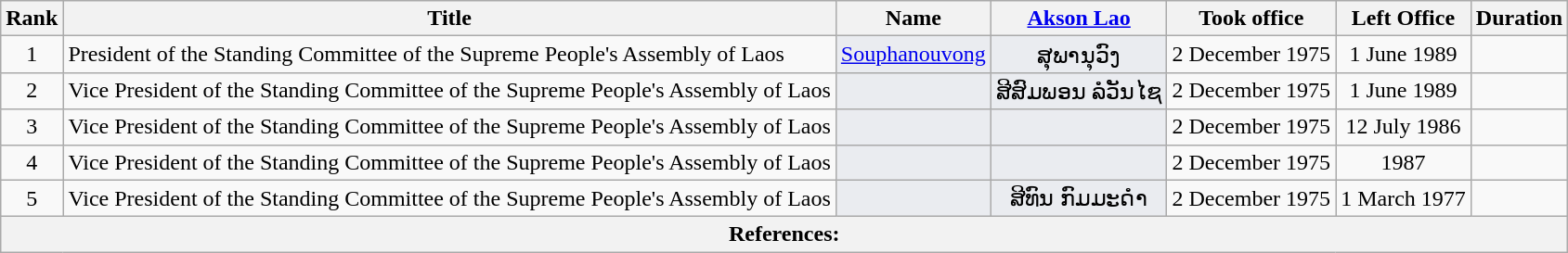<table class="wikitable sortable" style=text-align:center>
<tr>
<th>Rank</th>
<th>Title</th>
<th>Name</th>
<th class="unsortable"><a href='#'>Akson Lao</a></th>
<th>Took office</th>
<th>Left Office</th>
<th>Duration</th>
</tr>
<tr>
<td>1</td>
<td align="left">President of the Standing Committee of the Supreme People's Assembly of Laos</td>
<td bgcolor = #EAECF0><a href='#'>Souphanouvong</a></td>
<td bgcolor = #EAECF0>ສຸພານຸວົງ</td>
<td>2 December 1975</td>
<td>1 June 1989</td>
<td></td>
</tr>
<tr>
<td>2</td>
<td align="left">Vice President of the Standing Committee of the Supreme People's Assembly of Laos</td>
<td bgcolor = #EAECF0></td>
<td bgcolor = #EAECF0>ສີສົມພອນ ລໍວັນໄຊ</td>
<td>2 December 1975</td>
<td>1 June 1989</td>
<td></td>
</tr>
<tr>
<td>3</td>
<td align="left">Vice President of the Standing Committee of the Supreme People's Assembly of Laos</td>
<td bgcolor = #EAECF0></td>
<td bgcolor = #EAECF0></td>
<td>2 December 1975</td>
<td>12 July 1986</td>
<td></td>
</tr>
<tr>
<td>4</td>
<td align="left">Vice President of the Standing Committee of the Supreme People's Assembly of Laos</td>
<td bgcolor = #EAECF0></td>
<td bgcolor = #EAECF0></td>
<td>2 December 1975</td>
<td>1987</td>
<td></td>
</tr>
<tr>
<td>5</td>
<td align="left">Vice President of the Standing Committee of the Supreme People's Assembly of Laos</td>
<td bgcolor = #EAECF0></td>
<td bgcolor = #EAECF0>ສີທົນ ກົມມະດຳ</td>
<td>2 December 1975</td>
<td>1 March 1977</td>
<td></td>
</tr>
<tr>
<th colspan="15" unsortable><strong>References:</strong><br></th>
</tr>
</table>
